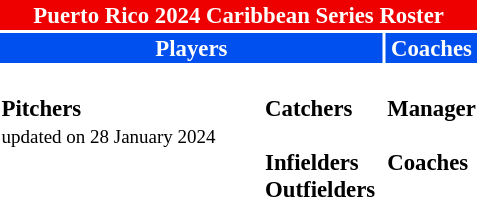<table class="toccolours" style="font-size: 95%;">
<tr>
<th colspan="10" style="background-color: #EE0000;color:white;text-align:center;">Puerto Rico 2024 Caribbean Series Roster</th>
</tr>
<tr>
<th colspan="4" style="background-color: #0050EF; color: #FFFFFF">Players</th>
<th colspan="1" style="background-color: #0050EF; color: #FFFFFF">Coaches</th>
</tr>
<tr>
<td style="vertical-align:top;text-align:left;"><br><strong>Pitchers</strong>














<br><small>
<span></span> updated on 28 January 2024</small></td>
<td width="25"></td>
<td style="vertical-align:top;text-align:left;"><br><strong>Catchers</strong><br>
<br><strong>Infielders</strong>




<br><strong>Outfielders</strong>





</td>
<td style="vertical-align:top;text-align:left;"></td>
<td style="vertical-align:top;text-align:left;"><br><strong>Manager</strong><br><br><strong>Coaches</strong></td>
</tr>
</table>
